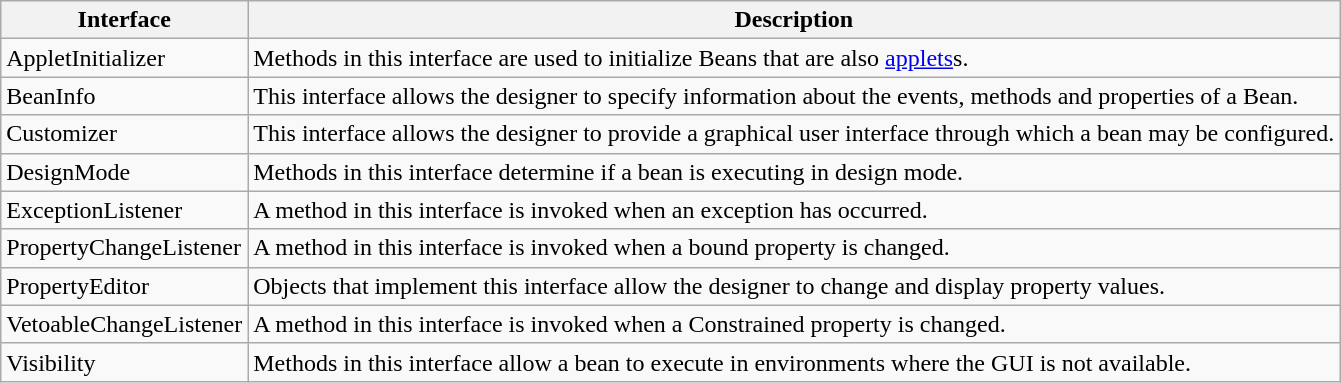<table class="wikitable sortable">
<tr>
<th>Interface</th>
<th>Description</th>
</tr>
<tr>
<td>AppletInitializer</td>
<td>Methods in this interface are used to initialize Beans that are also <a href='#'>applets</a>s.</td>
</tr>
<tr java>
<td>BeanInfo</td>
<td>This interface allows the designer to specify information about the events, methods and properties of a Bean.</td>
</tr>
<tr>
<td>Customizer</td>
<td>This interface allows the designer to provide a graphical user interface through which a bean may be configured.</td>
</tr>
<tr>
<td>DesignMode</td>
<td>Methods in this interface determine if a bean is executing in design mode.</td>
</tr>
<tr>
<td>ExceptionListener</td>
<td>A method in this interface is invoked when an exception has occurred.</td>
</tr>
<tr>
<td>PropertyChangeListener</td>
<td>A method in this interface is invoked when a bound property is changed.</td>
</tr>
<tr>
<td>PropertyEditor</td>
<td>Objects that implement this interface allow the designer to change and display property values.</td>
</tr>
<tr>
<td>VetoableChangeListener</td>
<td>A method in this interface is invoked when a Constrained property is changed.</td>
</tr>
<tr>
<td>Visibility</td>
<td>Methods in this interface allow a bean to execute in environments where the GUI is not available.</td>
</tr>
</table>
